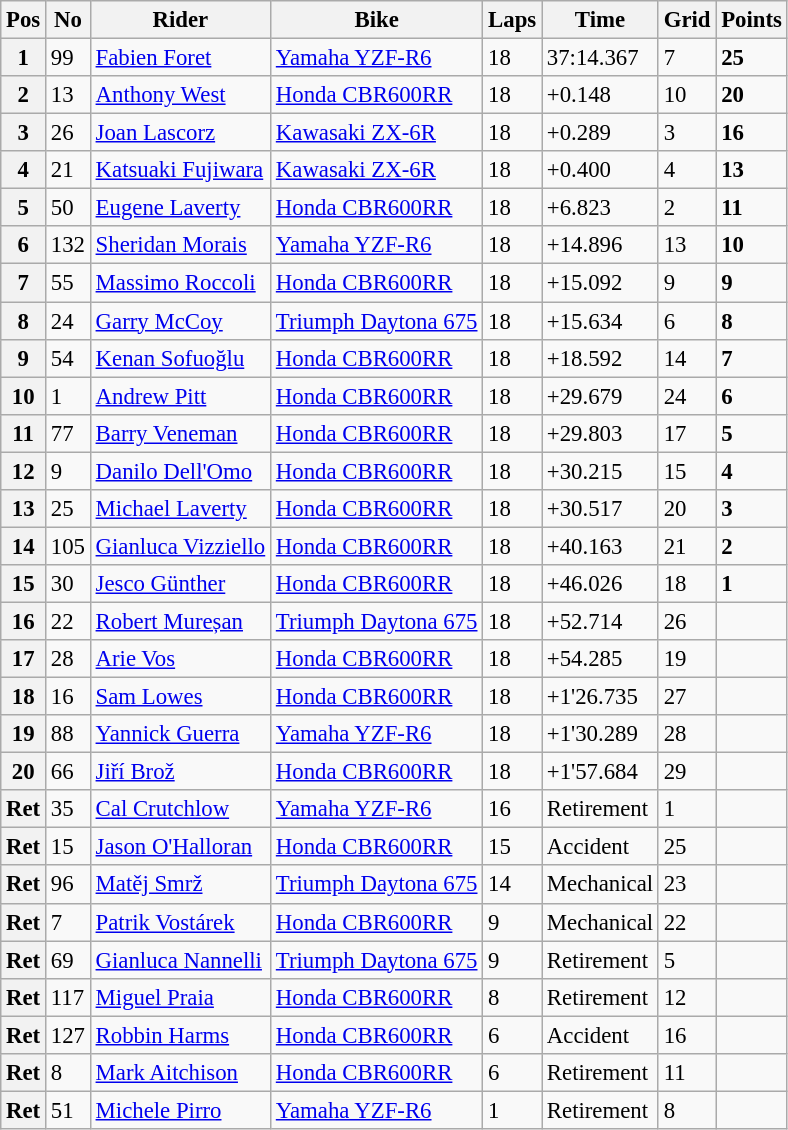<table class="wikitable" style="font-size: 95%;">
<tr>
<th>Pos</th>
<th>No</th>
<th>Rider</th>
<th>Bike</th>
<th>Laps</th>
<th>Time</th>
<th>Grid</th>
<th>Points</th>
</tr>
<tr>
<th>1</th>
<td>99</td>
<td> <a href='#'>Fabien Foret</a></td>
<td><a href='#'>Yamaha YZF-R6</a></td>
<td>18</td>
<td>37:14.367</td>
<td>7</td>
<td><strong>25</strong></td>
</tr>
<tr>
<th>2</th>
<td>13</td>
<td> <a href='#'>Anthony West</a></td>
<td><a href='#'>Honda CBR600RR</a></td>
<td>18</td>
<td>+0.148</td>
<td>10</td>
<td><strong>20</strong></td>
</tr>
<tr>
<th>3</th>
<td>26</td>
<td> <a href='#'>Joan Lascorz</a></td>
<td><a href='#'>Kawasaki ZX-6R</a></td>
<td>18</td>
<td>+0.289</td>
<td>3</td>
<td><strong>16</strong></td>
</tr>
<tr>
<th>4</th>
<td>21</td>
<td> <a href='#'>Katsuaki Fujiwara</a></td>
<td><a href='#'>Kawasaki ZX-6R</a></td>
<td>18</td>
<td>+0.400</td>
<td>4</td>
<td><strong>13</strong></td>
</tr>
<tr>
<th>5</th>
<td>50</td>
<td> <a href='#'>Eugene Laverty</a></td>
<td><a href='#'>Honda CBR600RR</a></td>
<td>18</td>
<td>+6.823</td>
<td>2</td>
<td><strong>11</strong></td>
</tr>
<tr>
<th>6</th>
<td>132</td>
<td> <a href='#'>Sheridan Morais</a></td>
<td><a href='#'>Yamaha YZF-R6</a></td>
<td>18</td>
<td>+14.896</td>
<td>13</td>
<td><strong>10</strong></td>
</tr>
<tr>
<th>7</th>
<td>55</td>
<td> <a href='#'>Massimo Roccoli</a></td>
<td><a href='#'>Honda CBR600RR</a></td>
<td>18</td>
<td>+15.092</td>
<td>9</td>
<td><strong>9</strong></td>
</tr>
<tr>
<th>8</th>
<td>24</td>
<td> <a href='#'>Garry McCoy</a></td>
<td><a href='#'>Triumph Daytona 675</a></td>
<td>18</td>
<td>+15.634</td>
<td>6</td>
<td><strong>8</strong></td>
</tr>
<tr>
<th>9</th>
<td>54</td>
<td> <a href='#'>Kenan Sofuoğlu</a></td>
<td><a href='#'>Honda CBR600RR</a></td>
<td>18</td>
<td>+18.592</td>
<td>14</td>
<td><strong>7</strong></td>
</tr>
<tr>
<th>10</th>
<td>1</td>
<td> <a href='#'>Andrew Pitt</a></td>
<td><a href='#'>Honda CBR600RR</a></td>
<td>18</td>
<td>+29.679</td>
<td>24</td>
<td><strong>6</strong></td>
</tr>
<tr>
<th>11</th>
<td>77</td>
<td> <a href='#'>Barry Veneman</a></td>
<td><a href='#'>Honda CBR600RR</a></td>
<td>18</td>
<td>+29.803</td>
<td>17</td>
<td><strong>5</strong></td>
</tr>
<tr>
<th>12</th>
<td>9</td>
<td> <a href='#'>Danilo Dell'Omo</a></td>
<td><a href='#'>Honda CBR600RR</a></td>
<td>18</td>
<td>+30.215</td>
<td>15</td>
<td><strong>4</strong></td>
</tr>
<tr>
<th>13</th>
<td>25</td>
<td> <a href='#'>Michael Laverty</a></td>
<td><a href='#'>Honda CBR600RR</a></td>
<td>18</td>
<td>+30.517</td>
<td>20</td>
<td><strong>3</strong></td>
</tr>
<tr>
<th>14</th>
<td>105</td>
<td> <a href='#'>Gianluca Vizziello</a></td>
<td><a href='#'>Honda CBR600RR</a></td>
<td>18</td>
<td>+40.163</td>
<td>21</td>
<td><strong>2</strong></td>
</tr>
<tr>
<th>15</th>
<td>30</td>
<td> <a href='#'>Jesco Günther</a></td>
<td><a href='#'>Honda CBR600RR</a></td>
<td>18</td>
<td>+46.026</td>
<td>18</td>
<td><strong>1</strong></td>
</tr>
<tr>
<th>16</th>
<td>22</td>
<td> <a href='#'>Robert Mureșan</a></td>
<td><a href='#'>Triumph Daytona 675</a></td>
<td>18</td>
<td>+52.714</td>
<td>26</td>
<td></td>
</tr>
<tr>
<th>17</th>
<td>28</td>
<td> <a href='#'>Arie Vos</a></td>
<td><a href='#'>Honda CBR600RR</a></td>
<td>18</td>
<td>+54.285</td>
<td>19</td>
<td></td>
</tr>
<tr>
<th>18</th>
<td>16</td>
<td> <a href='#'>Sam Lowes</a></td>
<td><a href='#'>Honda CBR600RR</a></td>
<td>18</td>
<td>+1'26.735</td>
<td>27</td>
<td></td>
</tr>
<tr>
<th>19</th>
<td>88</td>
<td> <a href='#'>Yannick Guerra</a></td>
<td><a href='#'>Yamaha YZF-R6</a></td>
<td>18</td>
<td>+1'30.289</td>
<td>28</td>
<td></td>
</tr>
<tr>
<th>20</th>
<td>66</td>
<td> <a href='#'>Jiří Brož</a></td>
<td><a href='#'>Honda CBR600RR</a></td>
<td>18</td>
<td>+1'57.684</td>
<td>29</td>
<td></td>
</tr>
<tr>
<th>Ret</th>
<td>35</td>
<td> <a href='#'>Cal Crutchlow</a></td>
<td><a href='#'>Yamaha YZF-R6</a></td>
<td>16</td>
<td>Retirement</td>
<td>1</td>
<td></td>
</tr>
<tr>
<th>Ret</th>
<td>15</td>
<td> <a href='#'>Jason O'Halloran</a></td>
<td><a href='#'>Honda CBR600RR</a></td>
<td>15</td>
<td>Accident</td>
<td>25</td>
<td></td>
</tr>
<tr>
<th>Ret</th>
<td>96</td>
<td> <a href='#'>Matěj Smrž</a></td>
<td><a href='#'>Triumph Daytona 675</a></td>
<td>14</td>
<td>Mechanical</td>
<td>23</td>
<td></td>
</tr>
<tr>
<th>Ret</th>
<td>7</td>
<td> <a href='#'>Patrik Vostárek</a></td>
<td><a href='#'>Honda CBR600RR</a></td>
<td>9</td>
<td>Mechanical</td>
<td>22</td>
<td></td>
</tr>
<tr>
<th>Ret</th>
<td>69</td>
<td> <a href='#'>Gianluca Nannelli</a></td>
<td><a href='#'>Triumph Daytona 675</a></td>
<td>9</td>
<td>Retirement</td>
<td>5</td>
<td></td>
</tr>
<tr>
<th>Ret</th>
<td>117</td>
<td> <a href='#'>Miguel Praia</a></td>
<td><a href='#'>Honda CBR600RR</a></td>
<td>8</td>
<td>Retirement</td>
<td>12</td>
<td></td>
</tr>
<tr>
<th>Ret</th>
<td>127</td>
<td> <a href='#'>Robbin Harms</a></td>
<td><a href='#'>Honda CBR600RR</a></td>
<td>6</td>
<td>Accident</td>
<td>16</td>
<td></td>
</tr>
<tr>
<th>Ret</th>
<td>8</td>
<td> <a href='#'>Mark Aitchison</a></td>
<td><a href='#'>Honda CBR600RR</a></td>
<td>6</td>
<td>Retirement</td>
<td>11</td>
<td></td>
</tr>
<tr>
<th>Ret</th>
<td>51</td>
<td> <a href='#'>Michele Pirro</a></td>
<td><a href='#'>Yamaha YZF-R6</a></td>
<td>1</td>
<td>Retirement</td>
<td>8</td>
<td></td>
</tr>
</table>
